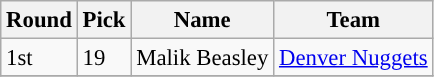<table class="wikitable" style="font-size: 95%;">
<tr>
<th>Round</th>
<th>Pick</th>
<th>Name</th>
<th>Team</th>
</tr>
<tr>
<td>1st</td>
<td>19</td>
<td>Malik Beasley</td>
<td><a href='#'>Denver Nuggets</a></td>
</tr>
<tr>
</tr>
</table>
